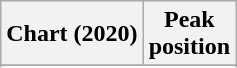<table class="wikitable sortable plainrowheaders" style="text-align:center">
<tr>
<th scope="col">Chart (2020)</th>
<th scope="col">Peak<br>position</th>
</tr>
<tr>
</tr>
<tr>
</tr>
</table>
